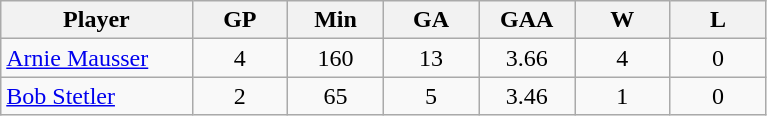<table class="wikitable">
<tr>
<th bgcolor="#DDDDFF" width="20%">Player</th>
<th bgcolor="#DDDDFF" width="10%">GP</th>
<th bgcolor="#DDDDFF" width="10%">Min</th>
<th bgcolor="#DDDDFF" width="10%">GA</th>
<th bgcolor="#DDDDFF" width="10%">GAA</th>
<th bgcolor="#DDDDFF" width="10%">W</th>
<th bgcolor="#DDDDFF" width="10%">L</th>
</tr>
<tr align=center>
<td align=left><a href='#'>Arnie Mausser</a></td>
<td>4</td>
<td>160</td>
<td>13</td>
<td>3.66</td>
<td>4</td>
<td>0</td>
</tr>
<tr align=center>
<td align=left><a href='#'>Bob Stetler</a></td>
<td>2</td>
<td>65</td>
<td>5</td>
<td>3.46</td>
<td>1</td>
<td>0</td>
</tr>
</table>
